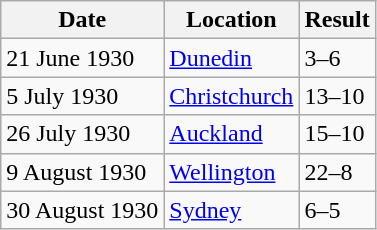<table class="wikitable" style="align:center;">
<tr>
<th>Date</th>
<th>Location</th>
<th>Result</th>
</tr>
<tr>
<td>21 June 1930</td>
<td><a href='#'>Dunedin</a></td>
<td> 3–6 </td>
</tr>
<tr>
<td>5 July 1930</td>
<td><a href='#'>Christchurch</a></td>
<td> 13–10 </td>
</tr>
<tr>
<td>26 July 1930</td>
<td><a href='#'>Auckland</a></td>
<td> 15–10 </td>
</tr>
<tr>
<td>9 August 1930</td>
<td><a href='#'>Wellington</a></td>
<td> 22–8 </td>
</tr>
<tr>
<td>30 August 1930</td>
<td><a href='#'>Sydney</a></td>
<td> 6–5 </td>
</tr>
</table>
